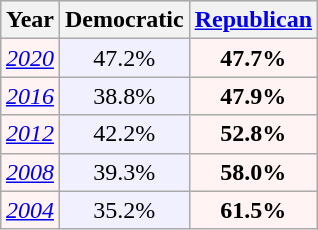<table class="wikitable"  style="margin:auto;">
<tr style="background:lightgrey;">
<th>Year</th>
<th>Democratic</th>
<th><a href='#'>Republican</a></th>
</tr>
<tr>
<td style="text-align:center; background:#fff3f3;"><em><a href='#'>2020</a></em></td>
<td style="text-align:center; background:#f0f0ff;">47.2%</td>
<td style="text-align:center; background:#fff3f3;"><strong>47.7%</strong></td>
</tr>
<tr>
<td style="text-align:center; background:#fff3f3;"><em><a href='#'>2016</a></em></td>
<td style="text-align:center; background:#f0f0ff;">38.8%</td>
<td style="text-align:center; background:#fff3f3;"><strong>47.9%</strong></td>
</tr>
<tr>
<td style="text-align:center; background:#fff3f3;"><em><a href='#'>2012</a></em></td>
<td style="text-align:center; background:#f0f0ff;">42.2%</td>
<td style="text-align:center; background:#fff3f3;"><strong>52.8%</strong></td>
</tr>
<tr>
<td style="text-align:center; background:#fff3f3;"><em><a href='#'>2008</a></em></td>
<td style="text-align:center; background:#f0f0ff;">39.3%</td>
<td style="text-align:center; background:#fff3f3;"><strong>58.0%</strong></td>
</tr>
<tr>
<td style="text-align:center; background:#fff3f3;"><em><a href='#'>2004</a></em></td>
<td style="text-align:center; background:#f0f0ff;">35.2%</td>
<td style="text-align:center; background:#fff3f3;"><strong>61.5%</strong></td>
</tr>
</table>
